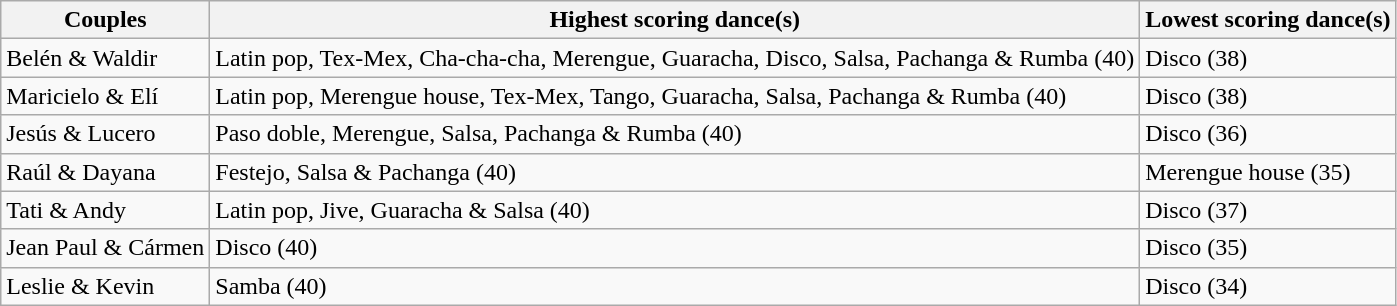<table class="wikitable">
<tr>
<th>Couples</th>
<th>Highest scoring dance(s)</th>
<th>Lowest scoring dance(s)</th>
</tr>
<tr>
<td>Belén & Waldir</td>
<td>Latin pop, Tex-Mex, Cha-cha-cha, Merengue, Guaracha, Disco, Salsa, Pachanga & Rumba (40)</td>
<td>Disco (38)</td>
</tr>
<tr>
<td>Maricielo & Elí</td>
<td>Latin pop, Merengue house, Tex-Mex, Tango, Guaracha, Salsa, Pachanga & Rumba (40)</td>
<td>Disco (38)</td>
</tr>
<tr>
<td>Jesús & Lucero</td>
<td>Paso doble, Merengue, Salsa, Pachanga & Rumba (40)</td>
<td>Disco (36)</td>
</tr>
<tr>
<td>Raúl & Dayana</td>
<td>Festejo, Salsa & Pachanga (40)</td>
<td>Merengue house (35)</td>
</tr>
<tr>
<td>Tati & Andy</td>
<td>Latin pop, Jive, Guaracha & Salsa (40)</td>
<td>Disco (37)</td>
</tr>
<tr>
<td>Jean Paul & Cármen</td>
<td>Disco (40)</td>
<td>Disco (35)</td>
</tr>
<tr>
<td>Leslie & Kevin</td>
<td>Samba (40)</td>
<td>Disco (34)</td>
</tr>
</table>
